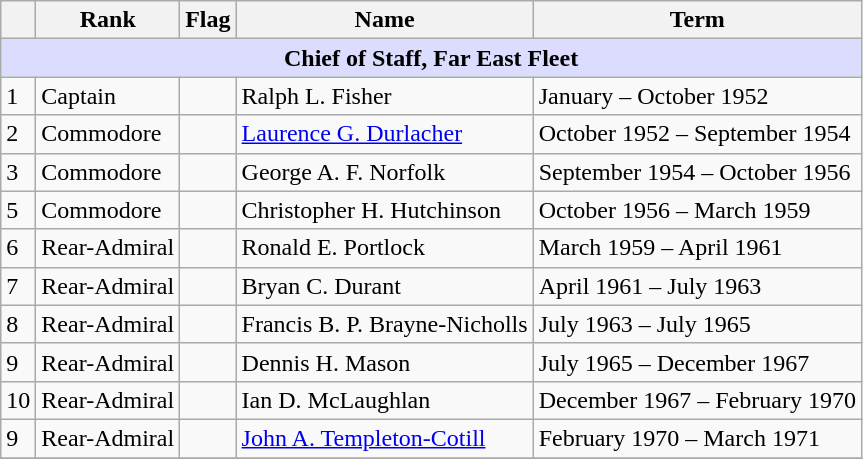<table class="wikitable">
<tr>
<th></th>
<th>Rank</th>
<th>Flag</th>
<th>Name</th>
<th>Term</th>
</tr>
<tr>
<td colspan="5" align="center" style="background:#dcdcfe;"><strong>Chief of Staff, Far East Fleet</strong></td>
</tr>
<tr>
<td>1</td>
<td>Captain</td>
<td></td>
<td>Ralph L. Fisher</td>
<td>January – October 1952</td>
</tr>
<tr>
<td>2</td>
<td>Commodore</td>
<td></td>
<td><a href='#'>Laurence G. Durlacher</a></td>
<td>October 1952 – September 1954</td>
</tr>
<tr>
<td>3</td>
<td>Commodore</td>
<td></td>
<td>George A. F. Norfolk</td>
<td>September 1954 – October 1956</td>
</tr>
<tr>
<td>5</td>
<td>Commodore</td>
<td></td>
<td>Christopher H. Hutchinson</td>
<td>October 1956 – March 1959</td>
</tr>
<tr>
<td>6</td>
<td>Rear-Admiral</td>
<td></td>
<td>Ronald E. Portlock</td>
<td>March 1959 – April 1961</td>
</tr>
<tr>
<td>7</td>
<td>Rear-Admiral</td>
<td></td>
<td>Bryan C. Durant</td>
<td>April 1961 – July 1963</td>
</tr>
<tr>
<td>8</td>
<td>Rear-Admiral</td>
<td></td>
<td>Francis B. P. Brayne-Nicholls</td>
<td>July 1963 – July 1965</td>
</tr>
<tr>
<td>9</td>
<td>Rear-Admiral</td>
<td></td>
<td>Dennis H. Mason</td>
<td>July 1965 – December 1967</td>
</tr>
<tr>
<td>10</td>
<td>Rear-Admiral</td>
<td></td>
<td>Ian D. McLaughlan</td>
<td>December 1967 – February 1970</td>
</tr>
<tr>
<td>9</td>
<td>Rear-Admiral</td>
<td></td>
<td><a href='#'>John A. Templeton-Cotill</a></td>
<td>February 1970 – March 1971</td>
</tr>
<tr>
</tr>
</table>
